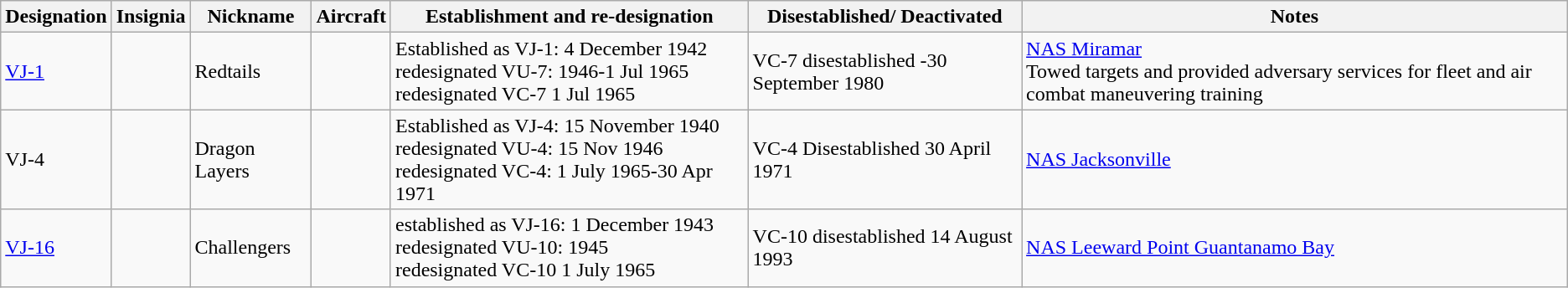<table class="wikitable sortable">
<tr>
<th>Designation</th>
<th>Insignia</th>
<th>Nickname</th>
<th>Aircraft</th>
<th>Establishment and re-designation</th>
<th>Disestablished/ Deactivated</th>
<th>Notes</th>
</tr>
<tr>
<td><a href='#'>VJ-1</a></td>
<td></td>
<td>Redtails</td>
<td></td>
<td>Established as VJ-1: 4 December 1942<br>redesignated VU-7: 1946-1 Jul 1965<br>redesignated VC-7 1 Jul 1965<br></td>
<td>VC-7 disestablished -30 September 1980</td>
<td><a href='#'>NAS Miramar</a><br>Towed targets and provided adversary services for fleet and air combat maneuvering training</td>
</tr>
<tr>
<td>VJ-4</td>
<td></td>
<td>Dragon Layers</td>
<td></td>
<td>Established as VJ-4: 15 November 1940<br>redesignated  VU-4: 15 Nov 1946<br>redesignated  VC-4: 1 July 1965-30 Apr 1971</td>
<td>VC-4 Disestablished 30 April 1971</td>
<td><a href='#'>NAS Jacksonville</a></td>
</tr>
<tr>
<td><a href='#'>VJ-16</a></td>
<td></td>
<td>Challengers</td>
<td></td>
<td style="white-space: nowrap;">established as VJ-16: 1 December 1943<br>redesignated VU-10: 1945<br>redesignated VC-10 1 July 1965</td>
<td>VC-10 disestablished 14 August 1993</td>
<td><a href='#'>NAS Leeward Point Guantanamo Bay</a></td>
</tr>
</table>
